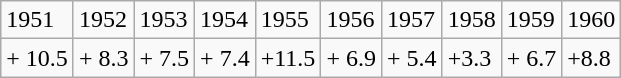<table class="wikitable">
<tr>
<td>1951</td>
<td>1952</td>
<td>1953</td>
<td>1954</td>
<td>1955</td>
<td>1956</td>
<td>1957</td>
<td>1958</td>
<td>1959</td>
<td>1960</td>
</tr>
<tr>
<td>+ 10.5</td>
<td>+ 8.3</td>
<td>+ 7.5</td>
<td>+ 7.4</td>
<td>+11.5</td>
<td>+ 6.9</td>
<td>+ 5.4</td>
<td>+3.3</td>
<td>+ 6.7</td>
<td>+8.8</td>
</tr>
</table>
